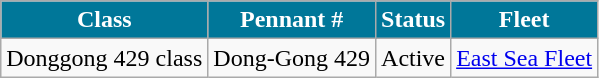<table class="wikitable">
<tr>
<th style="background:#079;color:#fff;">Class</th>
<th style="background:#079;color:#fff;">Pennant #</th>
<th style="background:#079;color:#fff;">Status</th>
<th style="background:#079;color:#fff;">Fleet</th>
</tr>
<tr>
<td>Donggong 429 class</td>
<td>Dong-Gong 429</td>
<td>Active</td>
<td><a href='#'>East Sea Fleet</a></td>
</tr>
</table>
